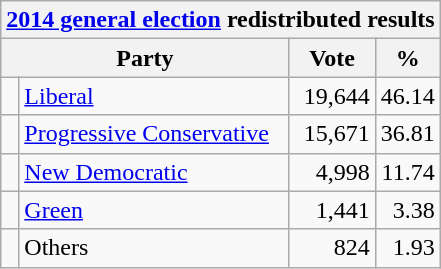<table class="wikitable">
<tr>
<th colspan="4"><a href='#'>2014 general election</a> redistributed results</th>
</tr>
<tr>
<th bgcolor="#DDDDFF" width="130px" colspan="2">Party</th>
<th bgcolor="#DDDDFF" width="50px">Vote</th>
<th bgcolor="#DDDDFF" width="30px">%</th>
</tr>
<tr>
<td> </td>
<td><a href='#'>Liberal</a></td>
<td align=right>19,644</td>
<td align=right>46.14</td>
</tr>
<tr>
<td> </td>
<td><a href='#'>Progressive Conservative</a></td>
<td align=right>15,671</td>
<td align=right>36.81</td>
</tr>
<tr>
<td> </td>
<td><a href='#'>New Democratic</a></td>
<td align=right>4,998</td>
<td align=right>11.74</td>
</tr>
<tr>
<td> </td>
<td><a href='#'>Green</a></td>
<td align=right>1,441</td>
<td align=right>3.38</td>
</tr>
<tr>
<td> </td>
<td>Others</td>
<td align=right>824</td>
<td align=right>1.93</td>
</tr>
</table>
